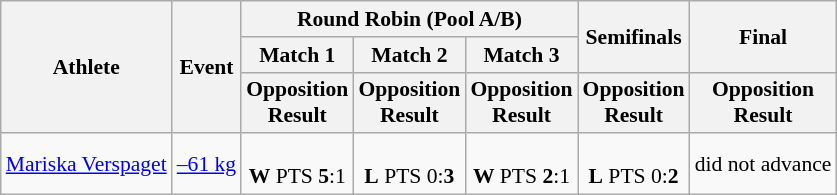<table class="wikitable" border="1" style="font-size:90%">
<tr>
<th rowspan=3>Athlete</th>
<th rowspan=3>Event</th>
<th colspan=3>Round Robin (Pool A/B)</th>
<th rowspan=2>Semifinals</th>
<th rowspan=2>Final</th>
</tr>
<tr>
<th>Match 1</th>
<th>Match 2</th>
<th>Match 3</th>
</tr>
<tr>
<th>Opposition<br>Result</th>
<th>Opposition<br>Result</th>
<th>Opposition<br>Result</th>
<th>Opposition<br>Result</th>
<th>Opposition<br>Result</th>
</tr>
<tr>
<td><a href='#'>Mariska Verspaget</a></td>
<td><a href='#'>–61 kg</a></td>
<td align=center><br><strong>W</strong> PTS <strong>5</strong>:1</td>
<td align=center><br><strong>L</strong> PTS 0:<strong>3</strong></td>
<td align=center><br><strong>W</strong> PTS <strong>2</strong>:1</td>
<td align=center><br><strong>L</strong> PTS 0:<strong>2</strong><br></td>
<td align="center" colspan="7">did not advance</td>
</tr>
</table>
